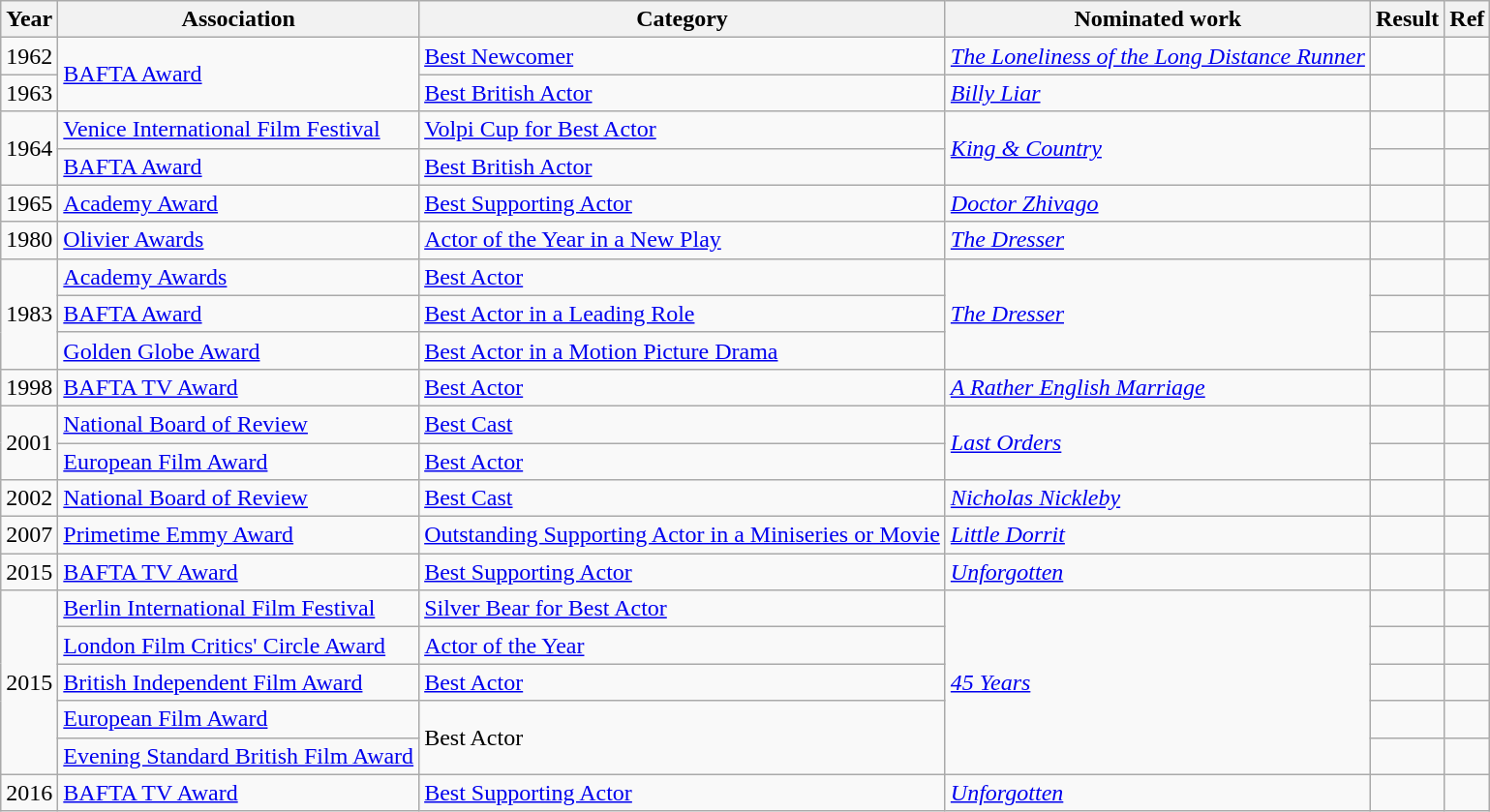<table class="wikitable sortable">
<tr>
<th scope=col>Year</th>
<th scope=col>Association</th>
<th scope=col>Category</th>
<th scope=col>Nominated work</th>
<th scope=col>Result</th>
<th class=unsortable scope=col>Ref</th>
</tr>
<tr>
<td>1962</td>
<td rowspan="2"><a href='#'>BAFTA Award</a></td>
<td><a href='#'>Best Newcomer</a></td>
<td><em><a href='#'>The Loneliness of the Long Distance Runner</a></em></td>
<td></td>
<td></td>
</tr>
<tr>
<td>1963</td>
<td><a href='#'>Best British Actor</a></td>
<td><em><a href='#'>Billy Liar</a></em></td>
<td></td>
<td></td>
</tr>
<tr>
<td rowspan=2>1964</td>
<td><a href='#'>Venice International Film Festival</a></td>
<td><a href='#'>Volpi Cup for Best Actor</a></td>
<td rowspan=2><em><a href='#'>King & Country</a></em></td>
<td></td>
<td></td>
</tr>
<tr>
<td><a href='#'>BAFTA Award</a></td>
<td><a href='#'>Best British Actor</a></td>
<td></td>
<td></td>
</tr>
<tr>
<td>1965</td>
<td><a href='#'>Academy Award</a></td>
<td><a href='#'>Best Supporting Actor</a></td>
<td><em><a href='#'>Doctor Zhivago</a></em></td>
<td></td>
<td></td>
</tr>
<tr>
<td>1980</td>
<td><a href='#'>Olivier Awards</a></td>
<td><a href='#'>Actor of the Year in a New Play</a></td>
<td><a href='#'><em>The Dresser</em></a></td>
<td></td>
<td></td>
</tr>
<tr>
<td rowspan="3">1983</td>
<td><a href='#'>Academy Awards</a></td>
<td><a href='#'>Best Actor</a></td>
<td rowspan="3"><em><a href='#'>The Dresser</a></em></td>
<td></td>
<td></td>
</tr>
<tr>
<td><a href='#'>BAFTA Award</a></td>
<td><a href='#'>Best Actor in a Leading Role</a></td>
<td></td>
<td></td>
</tr>
<tr>
<td><a href='#'>Golden Globe Award</a></td>
<td><a href='#'>Best Actor in a Motion Picture Drama</a></td>
<td></td>
<td></td>
</tr>
<tr>
<td>1998</td>
<td><a href='#'>BAFTA TV Award</a></td>
<td><a href='#'>Best Actor</a></td>
<td><em><a href='#'>A Rather English Marriage</a></em></td>
<td></td>
<td></td>
</tr>
<tr>
<td rowspan=2>2001</td>
<td><a href='#'>National Board of Review</a></td>
<td><a href='#'>Best Cast</a></td>
<td rowspan=2><em><a href='#'>Last Orders</a></em></td>
<td></td>
<td></td>
</tr>
<tr>
<td><a href='#'>European Film Award</a></td>
<td><a href='#'>Best Actor</a></td>
<td></td>
<td></td>
</tr>
<tr>
<td>2002</td>
<td><a href='#'>National Board of Review</a></td>
<td><a href='#'>Best Cast</a></td>
<td><em><a href='#'>Nicholas Nickleby</a></em></td>
<td></td>
<td></td>
</tr>
<tr>
<td>2007</td>
<td><a href='#'>Primetime Emmy Award</a></td>
<td><a href='#'>Outstanding Supporting Actor in a Miniseries or Movie</a></td>
<td><em><a href='#'>Little Dorrit</a></em></td>
<td></td>
<td></td>
</tr>
<tr>
<td>2015</td>
<td><a href='#'>BAFTA TV Award</a></td>
<td><a href='#'>Best Supporting Actor</a></td>
<td><em><a href='#'>Unforgotten</a></em></td>
<td></td>
<td></td>
</tr>
<tr>
<td rowspan=5>2015</td>
<td><a href='#'>Berlin International Film Festival</a></td>
<td><a href='#'>Silver Bear for Best Actor</a></td>
<td rowspan=5><em><a href='#'>45 Years</a></em></td>
<td></td>
<td></td>
</tr>
<tr>
<td><a href='#'>London Film Critics' Circle Award</a></td>
<td><a href='#'>Actor of the Year</a></td>
<td></td>
<td></td>
</tr>
<tr>
<td><a href='#'>British Independent Film Award</a></td>
<td><a href='#'>Best Actor</a></td>
<td></td>
<td></td>
</tr>
<tr>
<td><a href='#'>European Film Award</a></td>
<td rowspan="2">Best Actor</td>
<td></td>
<td></td>
</tr>
<tr>
<td><a href='#'>Evening Standard British Film Award</a></td>
<td></td>
<td></td>
</tr>
<tr>
<td>2016</td>
<td><a href='#'>BAFTA TV Award</a></td>
<td><a href='#'>Best Supporting Actor</a></td>
<td><em><a href='#'>Unforgotten</a></em></td>
<td></td>
<td></td>
</tr>
</table>
